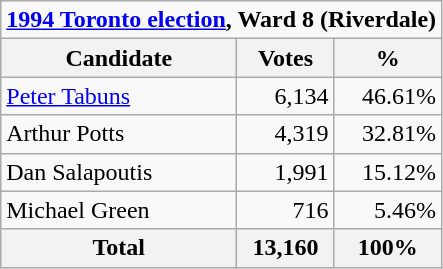<table class="wikitable">
<tr>
<td Colspan="3" align="center"><strong><a href='#'>1994 Toronto election</a>, Ward 8 (Riverdale)</strong></td>
</tr>
<tr>
<th bgcolor="#DDDDFF" width="150px">Candidate</th>
<th bgcolor="#DDDDFF">Votes</th>
<th bgcolor="#DDDDFF">%</th>
</tr>
<tr>
<td><a href='#'>Peter Tabuns</a></td>
<td align=right>6,134</td>
<td align=right>46.61%</td>
</tr>
<tr>
<td>Arthur Potts</td>
<td align=right>4,319</td>
<td align=right>32.81%</td>
</tr>
<tr>
<td>Dan Salapoutis</td>
<td align=right>1,991</td>
<td align=right>15.12%</td>
</tr>
<tr>
<td>Michael Green</td>
<td align=right>716</td>
<td align=right>5.46%</td>
</tr>
<tr>
<th>Total</th>
<th align=right>13,160</th>
<th align=right>100%</th>
</tr>
</table>
